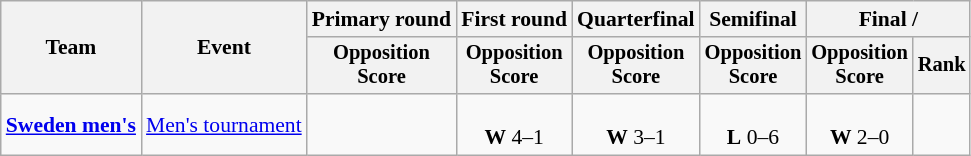<table class="wikitable" style="font-size:90%">
<tr>
<th rowspan=2>Team</th>
<th rowspan=2>Event</th>
<th>Primary round</th>
<th>First round</th>
<th>Quarterfinal</th>
<th>Semifinal</th>
<th colspan=2>Final / </th>
</tr>
<tr style="font-size:95%">
<th>Opposition<br>Score</th>
<th>Opposition<br>Score</th>
<th>Opposition<br>Score</th>
<th>Opposition<br>Score</th>
<th>Opposition<br>Score</th>
<th>Rank</th>
</tr>
<tr align=center>
<td align=left><strong><a href='#'>Sweden men's</a></strong></td>
<td align=left><a href='#'>Men's tournament</a></td>
<td></td>
<td><br><strong>W</strong> 4–1</td>
<td><br><strong>W</strong> 3–1</td>
<td><br><strong>L</strong> 0–6</td>
<td><br><strong>W</strong> 2–0</td>
<td></td>
</tr>
</table>
